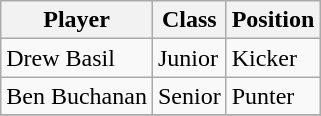<table class="wikitable" border="1">
<tr>
<th>Player</th>
<th>Class</th>
<th>Position</th>
</tr>
<tr>
<td>Drew Basil</td>
<td>Junior</td>
<td>Kicker</td>
</tr>
<tr>
<td>Ben Buchanan</td>
<td>Senior</td>
<td>Punter</td>
</tr>
<tr>
</tr>
</table>
